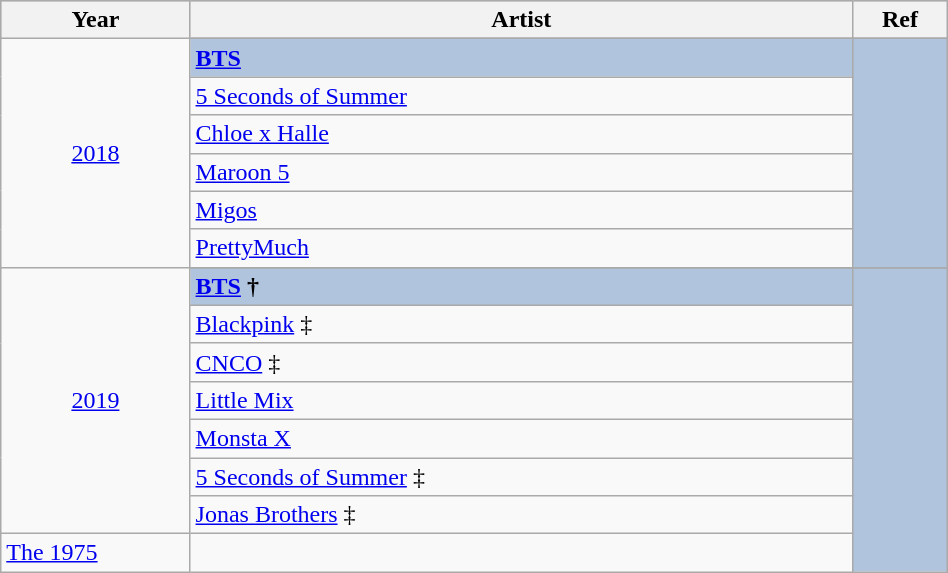<table class="wikitable" style="width:50%;">
<tr style="background:#bebebe;">
<th style="width:10%;">Year</th>
<th style="width:35%;">Artist</th>
<th style="width:5%;">Ref</th>
</tr>
<tr>
<td rowspan="7" align="center"><a href='#'>2018</a></td>
</tr>
<tr style="background:#B0C4DE">
<td><strong><a href='#'>BTS</a></strong></td>
<td rowspan="7" align="center"></td>
</tr>
<tr>
<td><a href='#'>5 Seconds of Summer</a></td>
</tr>
<tr>
<td><a href='#'>Chloe x Halle</a></td>
</tr>
<tr>
<td><a href='#'>Maroon 5</a></td>
</tr>
<tr>
<td><a href='#'>Migos</a></td>
</tr>
<tr>
<td><a href='#'>PrettyMuch</a></td>
</tr>
<tr>
<td rowspan="9" align="center"><a href='#'>2019</a></td>
</tr>
<tr>
</tr>
<tr style="background:#B0C4DE">
<td><strong><a href='#'>BTS</a> †</strong></td>
<td rowspan="9" align="center"></td>
</tr>
<tr>
<td><a href='#'>Blackpink</a> ‡</td>
</tr>
<tr>
<td><a href='#'>CNCO</a> ‡</td>
</tr>
<tr>
<td><a href='#'>Little Mix</a></td>
</tr>
<tr>
<td><a href='#'>Monsta X</a></td>
</tr>
<tr>
<td><a href='#'>5 Seconds of Summer</a> ‡</td>
</tr>
<tr>
<td><a href='#'>Jonas Brothers</a> ‡</td>
</tr>
<tr>
<td><a href='#'>The 1975</a></td>
</tr>
</table>
